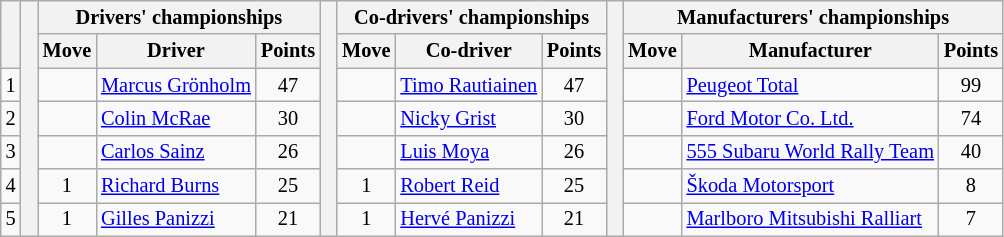<table class="wikitable" style="font-size:85%;">
<tr>
<th rowspan="2"></th>
<th rowspan="7" style="width:5px;"></th>
<th colspan="3">Drivers' championships</th>
<th rowspan="7" style="width:5px;"></th>
<th colspan="3" nowrap>Co-drivers' championships</th>
<th rowspan="7" style="width:5px;"></th>
<th colspan="3" nowrap>Manufacturers' championships</th>
</tr>
<tr>
<th>Move</th>
<th>Driver</th>
<th>Points</th>
<th>Move</th>
<th>Co-driver</th>
<th>Points</th>
<th>Move</th>
<th>Manufacturer</th>
<th>Points</th>
</tr>
<tr>
<td align="center">1</td>
<td align="center"></td>
<td> <a href='#'>Marcus Grönholm</a></td>
<td align="center">47</td>
<td align="center"></td>
<td> <a href='#'>Timo Rautiainen</a></td>
<td align="center">47</td>
<td align="center"></td>
<td> <a href='#'>Peugeot Total</a></td>
<td align="center">99</td>
</tr>
<tr>
<td align="center">2</td>
<td align="center"></td>
<td> <a href='#'>Colin McRae</a></td>
<td align="center">30</td>
<td align="center"></td>
<td> <a href='#'>Nicky Grist</a></td>
<td align="center">30</td>
<td align="center"></td>
<td> <a href='#'>Ford Motor Co. Ltd.</a></td>
<td align="center">74</td>
</tr>
<tr>
<td align="center">3</td>
<td align="center"></td>
<td> <a href='#'>Carlos Sainz</a></td>
<td align="center">26</td>
<td align="center"></td>
<td> <a href='#'>Luis Moya</a></td>
<td align="center">26</td>
<td align="center"></td>
<td> <a href='#'>555 Subaru World Rally Team</a></td>
<td align="center">40</td>
</tr>
<tr>
<td align="center">4</td>
<td align="center"> 1</td>
<td> <a href='#'>Richard Burns</a></td>
<td align="center">25</td>
<td align="center"> 1</td>
<td> <a href='#'>Robert Reid</a></td>
<td align="center">25</td>
<td align="center"></td>
<td> <a href='#'>Škoda Motorsport</a></td>
<td align="center">8</td>
</tr>
<tr>
<td align="center">5</td>
<td align="center"> 1</td>
<td> <a href='#'>Gilles Panizzi</a></td>
<td align="center">21</td>
<td align="center"> 1</td>
<td> <a href='#'>Hervé Panizzi</a></td>
<td align="center">21</td>
<td align="center"></td>
<td> <a href='#'>Marlboro Mitsubishi Ralliart</a></td>
<td align="center">7</td>
</tr>
</table>
